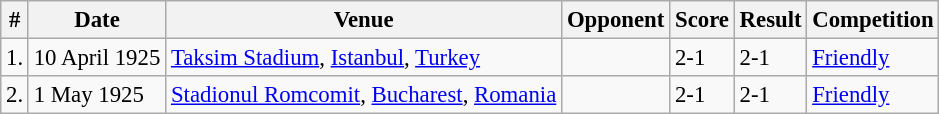<table class="wikitable" style="font-size:95%;">
<tr>
<th>#</th>
<th>Date</th>
<th>Venue</th>
<th>Opponent</th>
<th>Score</th>
<th>Result</th>
<th>Competition</th>
</tr>
<tr>
<td>1.</td>
<td>10 April 1925</td>
<td><a href='#'>Taksim Stadium</a>, <a href='#'>Istanbul</a>, <a href='#'>Turkey</a></td>
<td></td>
<td>2-1</td>
<td>2-1</td>
<td><a href='#'>Friendly</a></td>
</tr>
<tr>
<td>2.</td>
<td>1 May 1925</td>
<td><a href='#'>Stadionul Romcomit</a>, <a href='#'>Bucharest</a>, <a href='#'>Romania</a></td>
<td></td>
<td>2-1</td>
<td>2-1</td>
<td><a href='#'>Friendly</a></td>
</tr>
</table>
